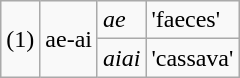<table class="wikitable">
<tr>
<td rowspan="2">(1)</td>
<td rowspan="2">ae-ai</td>
<td><em>ae</em></td>
<td>'faeces'</td>
</tr>
<tr>
<td><em>aiai</em></td>
<td>'cassava'</td>
</tr>
</table>
